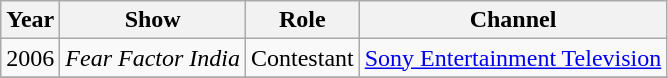<table class="wikitable sortable">
<tr>
<th>Year</th>
<th>Show</th>
<th>Role</th>
<th>Channel</th>
</tr>
<tr>
<td>2006</td>
<td><em>Fear Factor India</em></td>
<td>Contestant</td>
<td><a href='#'>Sony Entertainment Television</a></td>
</tr>
<tr>
</tr>
</table>
